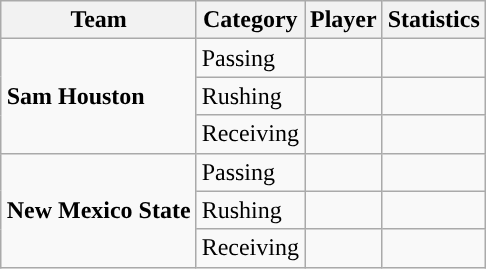<table class="wikitable" style="float: right;">
<tr>
<th>Team</th>
<th>Category</th>
<th>Player</th>
<th>Statistics</th>
</tr>
<tr>
<td rowspan=3><strong>Sam Houston</strong></td>
<td>Passing</td>
<td></td>
<td></td>
</tr>
<tr>
<td>Rushing</td>
<td></td>
<td></td>
</tr>
<tr>
<td>Receiving</td>
<td></td>
<td></td>
</tr>
<tr>
<td rowspan=3><strong>New Mexico State</strong></td>
<td>Passing</td>
<td></td>
<td></td>
</tr>
<tr>
<td>Rushing</td>
<td></td>
<td></td>
</tr>
<tr>
<td>Receiving</td>
<td></td>
<td></td>
</tr>
</table>
